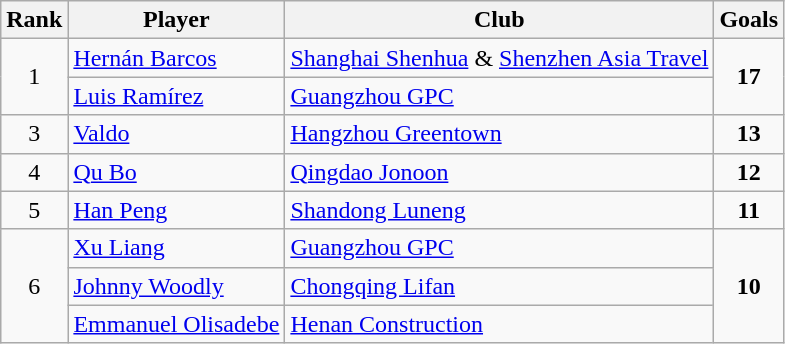<table class=wikitable>
<tr>
<th>Rank</th>
<th>Player</th>
<th>Club</th>
<th>Goals</th>
</tr>
<tr>
<td rowspan=2 align=center>1</td>
<td> <a href='#'>Hernán Barcos</a></td>
<td><a href='#'>Shanghai Shenhua</a> & <a href='#'>Shenzhen Asia Travel</a></td>
<td rowspan=2 align=center><strong>17</strong></td>
</tr>
<tr>
<td> <a href='#'>Luis Ramírez</a></td>
<td><a href='#'>Guangzhou GPC</a></td>
</tr>
<tr>
<td align=center>3</td>
<td> <a href='#'>Valdo</a></td>
<td><a href='#'>Hangzhou Greentown</a></td>
<td align=center><strong>13</strong></td>
</tr>
<tr>
<td align=center>4</td>
<td> <a href='#'>Qu Bo</a></td>
<td><a href='#'>Qingdao Jonoon</a></td>
<td align=center><strong>12</strong></td>
</tr>
<tr>
<td align=center>5</td>
<td> <a href='#'>Han Peng</a></td>
<td><a href='#'>Shandong Luneng</a></td>
<td align=center><strong>11</strong></td>
</tr>
<tr>
<td rowspan=3 align=center>6</td>
<td> <a href='#'>Xu Liang</a></td>
<td><a href='#'>Guangzhou GPC</a></td>
<td rowspan=3 align=center><strong>10</strong></td>
</tr>
<tr>
<td> <a href='#'>Johnny Woodly</a></td>
<td><a href='#'>Chongqing Lifan</a></td>
</tr>
<tr>
<td> <a href='#'>Emmanuel Olisadebe</a></td>
<td><a href='#'>Henan Construction</a></td>
</tr>
</table>
